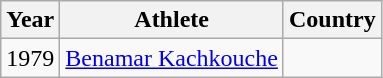<table class="wikitable sortable">
<tr>
<th>Year</th>
<th>Athlete</th>
<th>Country</th>
</tr>
<tr>
<td>1979</td>
<td><a href='#'>Benamar Kachkouche</a></td>
<td></td>
</tr>
</table>
